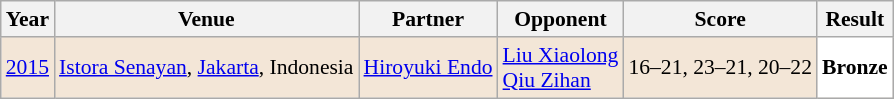<table class="sortable wikitable" style="font-size: 90%;">
<tr>
<th>Year</th>
<th>Venue</th>
<th>Partner</th>
<th>Opponent</th>
<th>Score</th>
<th>Result</th>
</tr>
<tr style="background:#F3E6D7">
<td align="center"><a href='#'>2015</a></td>
<td align="left"><a href='#'>Istora Senayan</a>, <a href='#'>Jakarta</a>, Indonesia</td>
<td align="left"> <a href='#'>Hiroyuki Endo</a></td>
<td align="left"> <a href='#'>Liu Xiaolong</a><br> <a href='#'>Qiu Zihan</a></td>
<td align="left">16–21, 23–21, 20–22</td>
<td style="text-align:left; background:white"> <strong>Bronze</strong></td>
</tr>
</table>
